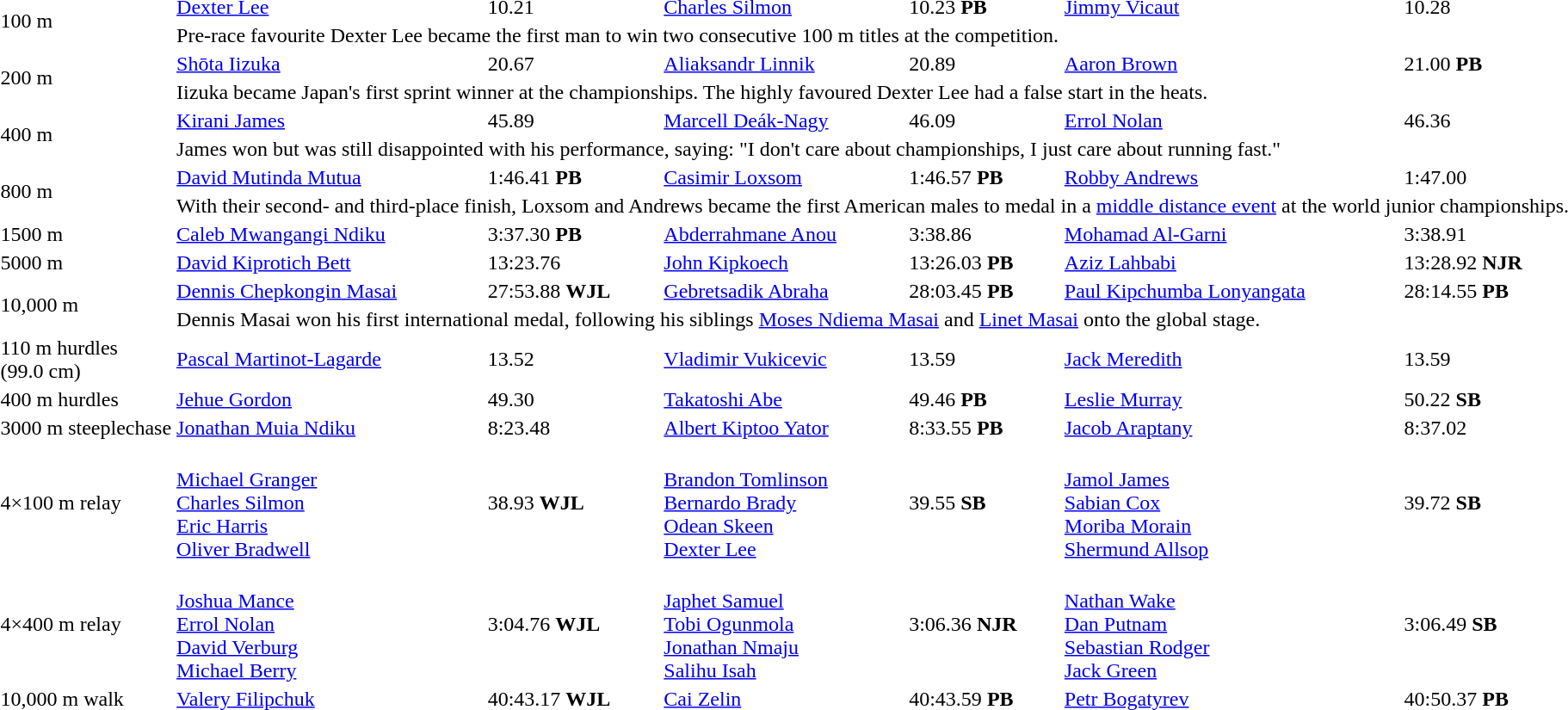<table>
<tr>
<td rowspan=2>100 m<br></td>
<td><a href='#'>Dexter Lee</a><br></td>
<td>10.21</td>
<td><a href='#'>Charles Silmon</a><br></td>
<td>10.23 <strong>PB</strong></td>
<td><a href='#'>Jimmy Vicaut</a><br></td>
<td>10.28</td>
</tr>
<tr>
<td colspan=6>Pre-race favourite Dexter Lee became the first man to win two consecutive 100 m titles at the competition.</td>
</tr>
<tr>
<td rowspan=2>200 m<br></td>
<td><a href='#'>Shōta Iizuka</a><br></td>
<td>20.67</td>
<td><a href='#'>Aliaksandr Linnik</a><br></td>
<td>20.89</td>
<td><a href='#'>Aaron Brown</a><br></td>
<td>21.00 <strong>PB</strong></td>
</tr>
<tr>
<td colspan=6>Iizuka became Japan's first sprint winner at the championships. The highly favoured Dexter Lee had a false start in the heats.</td>
</tr>
<tr>
<td rowspan=2>400 m<br></td>
<td><a href='#'>Kirani James</a><br></td>
<td>45.89</td>
<td><a href='#'>Marcell Deák-Nagy</a><br></td>
<td>46.09</td>
<td><a href='#'>Errol Nolan</a><br></td>
<td>46.36</td>
</tr>
<tr>
<td colspan=6>James won but was still disappointed with his performance, saying: "I don't care about championships, I just care about running fast."</td>
</tr>
<tr>
<td rowspan=2>800 m<br></td>
<td><a href='#'>David Mutinda Mutua</a><br></td>
<td>1:46.41 <strong>PB</strong></td>
<td><a href='#'>Casimir Loxsom</a><br></td>
<td>1:46.57 <strong>PB</strong></td>
<td><a href='#'>Robby Andrews</a><br></td>
<td>1:47.00</td>
</tr>
<tr>
<td colspan=6>With their second- and third-place finish, Loxsom and Andrews became the first American males to medal in a <a href='#'>middle distance event</a> at the world junior championships.</td>
</tr>
<tr>
<td>1500 m<br></td>
<td><a href='#'>Caleb Mwangangi Ndiku</a><br></td>
<td>3:37.30 <strong>PB</strong></td>
<td><a href='#'>Abderrahmane Anou</a><br></td>
<td>3:38.86</td>
<td><a href='#'>Mohamad Al-Garni</a><br></td>
<td>3:38.91</td>
</tr>
<tr>
<td>5000 m<br></td>
<td><a href='#'>David Kiprotich Bett</a><br></td>
<td>13:23.76</td>
<td><a href='#'>John Kipkoech</a><br></td>
<td>13:26.03 <strong>PB</strong></td>
<td><a href='#'>Aziz Lahbabi</a><br></td>
<td>13:28.92 <strong>NJR</strong></td>
</tr>
<tr>
<td rowspan=2>10,000 m<br></td>
<td><a href='#'>Dennis Chepkongin Masai</a><br></td>
<td>27:53.88 <strong>WJL</strong></td>
<td><a href='#'>Gebretsadik Abraha</a><br></td>
<td>28:03.45 <strong>PB</strong></td>
<td><a href='#'>Paul Kipchumba Lonyangata</a><br></td>
<td>28:14.55 <strong>PB</strong></td>
</tr>
<tr>
<td colspan=6>Dennis Masai won his first international medal, following his siblings <a href='#'>Moses Ndiema Masai</a> and <a href='#'>Linet Masai</a> onto the global stage.</td>
</tr>
<tr>
<td>110 m hurdles<br>(99.0 cm)<br></td>
<td><a href='#'>Pascal Martinot-Lagarde</a><br></td>
<td>13.52</td>
<td><a href='#'>Vladimir Vukicevic</a><br></td>
<td>13.59</td>
<td><a href='#'>Jack Meredith</a><br></td>
<td>13.59</td>
</tr>
<tr>
<td>400 m hurdles<br></td>
<td><a href='#'>Jehue Gordon</a><br></td>
<td>49.30</td>
<td><a href='#'>Takatoshi Abe</a><br></td>
<td>49.46 <strong>PB</strong></td>
<td><a href='#'>Leslie Murray</a><br></td>
<td>50.22  <strong>SB</strong></td>
</tr>
<tr>
<td>3000 m steeplechase<br></td>
<td><a href='#'>Jonathan Muia Ndiku</a><br></td>
<td>8:23.48</td>
<td><a href='#'>Albert Kiptoo Yator</a><br></td>
<td>8:33.55 <strong>PB</strong></td>
<td><a href='#'>Jacob Araptany</a><br></td>
<td>8:37.02</td>
</tr>
<tr>
<td>4×100 m relay<br></td>
<td><br><a href='#'>Michael Granger</a><br><a href='#'>Charles Silmon</a><br><a href='#'>Eric Harris</a><br><a href='#'>Oliver Bradwell</a></td>
<td>38.93 <strong>WJL</strong></td>
<td><br><a href='#'>Brandon Tomlinson</a><br><a href='#'>Bernardo Brady</a><br><a href='#'>Odean Skeen</a><br><a href='#'>Dexter Lee</a></td>
<td>39.55 <strong>SB</strong></td>
<td><br><a href='#'>Jamol James</a><br><a href='#'>Sabian Cox</a><br><a href='#'>Moriba Morain</a><br><a href='#'>Shermund Allsop</a></td>
<td>39.72 <strong>SB</strong></td>
</tr>
<tr>
<td>4×400 m relay<br></td>
<td><br><a href='#'>Joshua Mance</a><br><a href='#'>Errol Nolan</a><br><a href='#'>David Verburg</a><br><a href='#'>Michael Berry</a></td>
<td>3:04.76 <strong>WJL</strong></td>
<td><br><a href='#'>Japhet Samuel</a><br><a href='#'>Tobi Ogunmola</a><br><a href='#'>Jonathan Nmaju</a><br><a href='#'>Salihu Isah</a></td>
<td>3:06.36 <strong>NJR</strong></td>
<td><br><a href='#'>Nathan Wake</a><br><a href='#'>Dan Putnam</a><br><a href='#'>Sebastian Rodger</a><br><a href='#'>Jack Green</a></td>
<td>3:06.49 <strong>SB</strong></td>
</tr>
<tr>
<td>10,000 m walk<br></td>
<td><a href='#'>Valery Filipchuk</a><br></td>
<td>40:43.17 <strong>WJL</strong></td>
<td><a href='#'>Cai Zelin</a><br></td>
<td>40:43.59  <strong>PB</strong></td>
<td><a href='#'>Petr Bogatyrev</a><br></td>
<td>40:50.37 <strong>PB</strong></td>
</tr>
</table>
